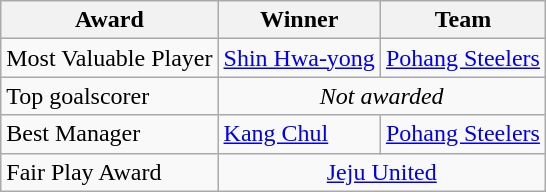<table class="wikitable">
<tr>
<th>Award</th>
<th>Winner</th>
<th>Team</th>
</tr>
<tr>
<td>Most Valuable Player</td>
<td> <a href='#'>Shin Hwa-yong</a></td>
<td><a href='#'>Pohang Steelers</a></td>
</tr>
<tr>
<td>Top goalscorer</td>
<td colspan="2" align="center"><em>Not awarded</em></td>
</tr>
<tr>
<td>Best Manager</td>
<td> <a href='#'>Kang Chul</a></td>
<td><a href='#'>Pohang Steelers</a></td>
</tr>
<tr>
<td>Fair Play Award</td>
<td colspan="2" align="center"><a href='#'>Jeju United</a></td>
</tr>
</table>
